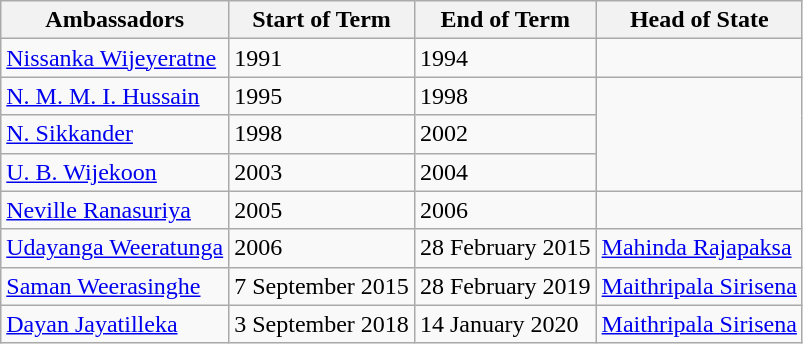<table class="wikitable">
<tr>
<th>Ambassadors</th>
<th>Start of Term</th>
<th>End of Term</th>
<th>Head of State</th>
</tr>
<tr>
<td><a href='#'>Nissanka Wijeyeratne</a></td>
<td>1991</td>
<td>1994</td>
<td></td>
</tr>
<tr>
<td><a href='#'>N. M. M. I. Hussain</a></td>
<td>1995</td>
<td>1998</td>
<td rowspan="3"></td>
</tr>
<tr>
<td><a href='#'>N. Sikkander</a></td>
<td>1998</td>
<td>2002</td>
</tr>
<tr>
<td><a href='#'>U. B. Wijekoon</a></td>
<td>2003</td>
<td>2004</td>
</tr>
<tr>
<td><a href='#'>Neville Ranasuriya</a></td>
<td>2005</td>
<td>2006</td>
<td></td>
</tr>
<tr>
<td><a href='#'>Udayanga Weeratunga</a></td>
<td>2006</td>
<td>28 February 2015</td>
<td><a href='#'>Mahinda Rajapaksa</a></td>
</tr>
<tr>
<td><a href='#'>Saman Weerasinghe</a></td>
<td>7 September 2015</td>
<td>28 February 2019</td>
<td><a href='#'>Maithripala Sirisena</a></td>
</tr>
<tr>
<td><a href='#'>Dayan Jayatilleka</a></td>
<td>3 September 2018</td>
<td>14 January 2020</td>
<td><a href='#'>Maithripala Sirisena</a></td>
</tr>
</table>
